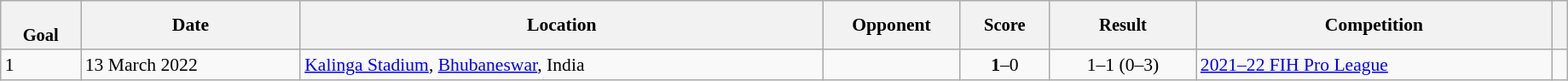<table class="wikitable sortable" style="font-size:90%" width=97%>
<tr>
<th style="font-size:95%;" data-sort-type=number><br>Goal</th>
<th align=center>Date</th>
<th>Location</th>
<th width=100>Opponent</th>
<th data-sort-type="number" style="font-size:95%">Score</th>
<th data-sort-type="number" style="font-size:95%">Result</th>
<th>Competition</th>
<th></th>
</tr>
<tr>
<td>1</td>
<td>13 March 2022</td>
<td><a href='#'>Kalinga Stadium</a>, <a href='#'>Bhubaneswar</a>, India</td>
<td></td>
<td align="center"><strong>1</strong>–0</td>
<td align="center">1–1 (0–3)</td>
<td><a href='#'>2021–22 FIH Pro League</a></td>
<td></td>
</tr>
</table>
